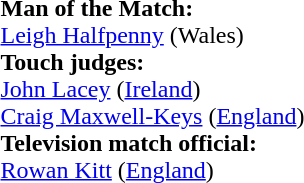<table style="width:100%">
<tr>
<td><br><strong>Man of the Match:</strong>
<br><a href='#'>Leigh Halfpenny</a> (Wales)<br><strong>Touch judges:</strong>
<br><a href='#'>John Lacey</a> (<a href='#'>Ireland</a>)
<br><a href='#'>Craig Maxwell-Keys</a> (<a href='#'>England</a>)
<br><strong>Television match official:</strong>
<br><a href='#'>Rowan Kitt</a> (<a href='#'>England</a>)</td>
</tr>
</table>
